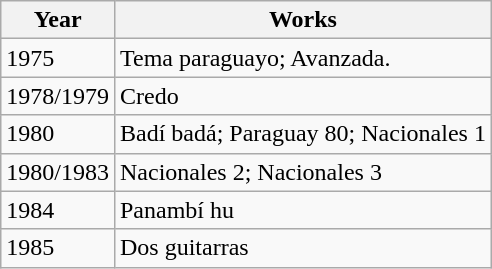<table class="wikitable">
<tr>
<th>Year</th>
<th>Works</th>
</tr>
<tr>
<td>1975</td>
<td>Tema paraguayo; Avanzada.</td>
</tr>
<tr>
<td>1978/1979</td>
<td>Credo</td>
</tr>
<tr>
<td>1980</td>
<td>Badí badá; Paraguay 80; Nacionales 1</td>
</tr>
<tr>
<td>1980/1983</td>
<td>Nacionales 2; Nacionales 3</td>
</tr>
<tr>
<td>1984</td>
<td>Panambí hu</td>
</tr>
<tr>
<td>1985</td>
<td>Dos guitarras</td>
</tr>
</table>
